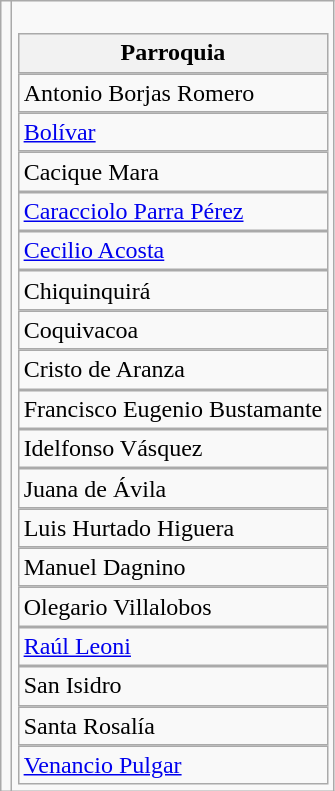<table class="wikitable">
<tr style="vertical-align:top">
<td><br>


















</td>
<td><br><table cellpadding="0" cellspacing="0" style="float: left;" class="sortable">
<tr>
<th>Parroquia</th>
</tr>
<tr style="text-align:left;">
<td>Antonio Borjas Romero</td>
</tr>
<tr style="text-align:left;">
<td><a href='#'>Bolívar</a></td>
</tr>
<tr style="text-align:left;">
<td>Cacique Mara</td>
</tr>
<tr style="text-align:left;">
<td><a href='#'>Caracciolo Parra Pérez</a></td>
</tr>
<tr style="text-align:left;">
<td><a href='#'>Cecilio Acosta</a></td>
</tr>
<tr style="text-align:left;">
<td>Chiquinquirá</td>
</tr>
<tr style="text-align:left;">
<td>Coquivacoa</td>
</tr>
<tr style="text-align:left;">
<td>Cristo de Aranza</td>
</tr>
<tr style="text-align:left;">
<td>Francisco Eugenio Bustamante</td>
</tr>
<tr style="text-align:left;">
<td>Idelfonso Vásquez</td>
</tr>
<tr style="text-align:left;">
<td>Juana de Ávila</td>
</tr>
<tr style="text-align:left;">
<td>Luis Hurtado Higuera</td>
</tr>
<tr style="text-align:left;">
<td>Manuel Dagnino</td>
</tr>
<tr style="text-align:left;">
<td>Olegario Villalobos</td>
</tr>
<tr style="text-align:left;">
<td><a href='#'>Raúl Leoni</a></td>
</tr>
<tr style="text-align:left;">
<td>San Isidro</td>
</tr>
<tr style="text-align:left;">
<td>Santa Rosalía</td>
</tr>
<tr style="text-align:left;">
<td><a href='#'>Venancio Pulgar</a></td>
</tr>
</table>
</td>
</tr>
</table>
